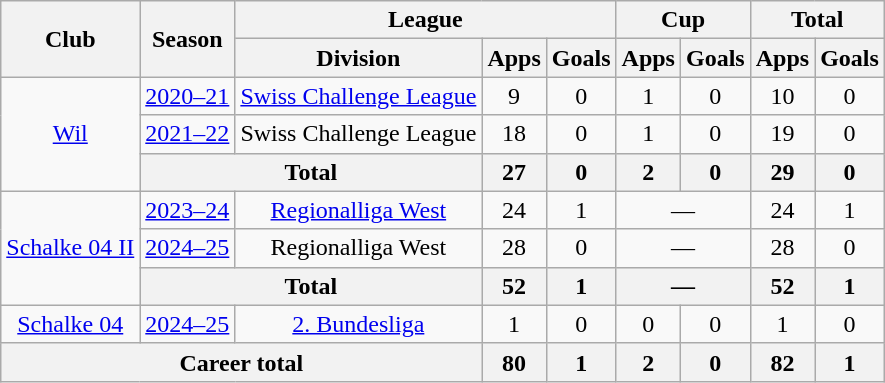<table class="wikitable nowrap" style="text-align:center">
<tr>
<th rowspan="2">Club</th>
<th rowspan="2">Season</th>
<th colspan="3">League</th>
<th colspan="2">Cup</th>
<th colspan="2">Total</th>
</tr>
<tr>
<th>Division</th>
<th>Apps</th>
<th>Goals</th>
<th>Apps</th>
<th>Goals</th>
<th>Apps</th>
<th>Goals</th>
</tr>
<tr>
<td rowspan="3"><a href='#'>Wil</a></td>
<td><a href='#'>2020–21</a></td>
<td><a href='#'>Swiss Challenge League</a></td>
<td>9</td>
<td>0</td>
<td>1</td>
<td>0</td>
<td>10</td>
<td>0</td>
</tr>
<tr>
<td><a href='#'>2021–22</a></td>
<td>Swiss Challenge League</td>
<td>18</td>
<td>0</td>
<td>1</td>
<td>0</td>
<td>19</td>
<td>0</td>
</tr>
<tr>
<th colspan="2">Total</th>
<th>27</th>
<th>0</th>
<th>2</th>
<th>0</th>
<th>29</th>
<th>0</th>
</tr>
<tr>
<td rowspan="3"><a href='#'>Schalke 04 II</a></td>
<td><a href='#'>2023–24</a></td>
<td><a href='#'>Regionalliga West</a></td>
<td>24</td>
<td>1</td>
<td colspan="2">—</td>
<td>24</td>
<td>1</td>
</tr>
<tr>
<td><a href='#'>2024–25</a></td>
<td>Regionalliga West</td>
<td>28</td>
<td>0</td>
<td colspan="2">—</td>
<td>28</td>
<td>0</td>
</tr>
<tr>
<th colspan="2">Total</th>
<th>52</th>
<th>1</th>
<th colspan="2">—</th>
<th>52</th>
<th>1</th>
</tr>
<tr>
<td><a href='#'>Schalke 04</a></td>
<td><a href='#'>2024–25</a></td>
<td><a href='#'>2. Bundesliga</a></td>
<td>1</td>
<td>0</td>
<td>0</td>
<td>0</td>
<td>1</td>
<td>0</td>
</tr>
<tr>
<th colspan="3">Career total</th>
<th>80</th>
<th>1</th>
<th>2</th>
<th>0</th>
<th>82</th>
<th>1</th>
</tr>
</table>
